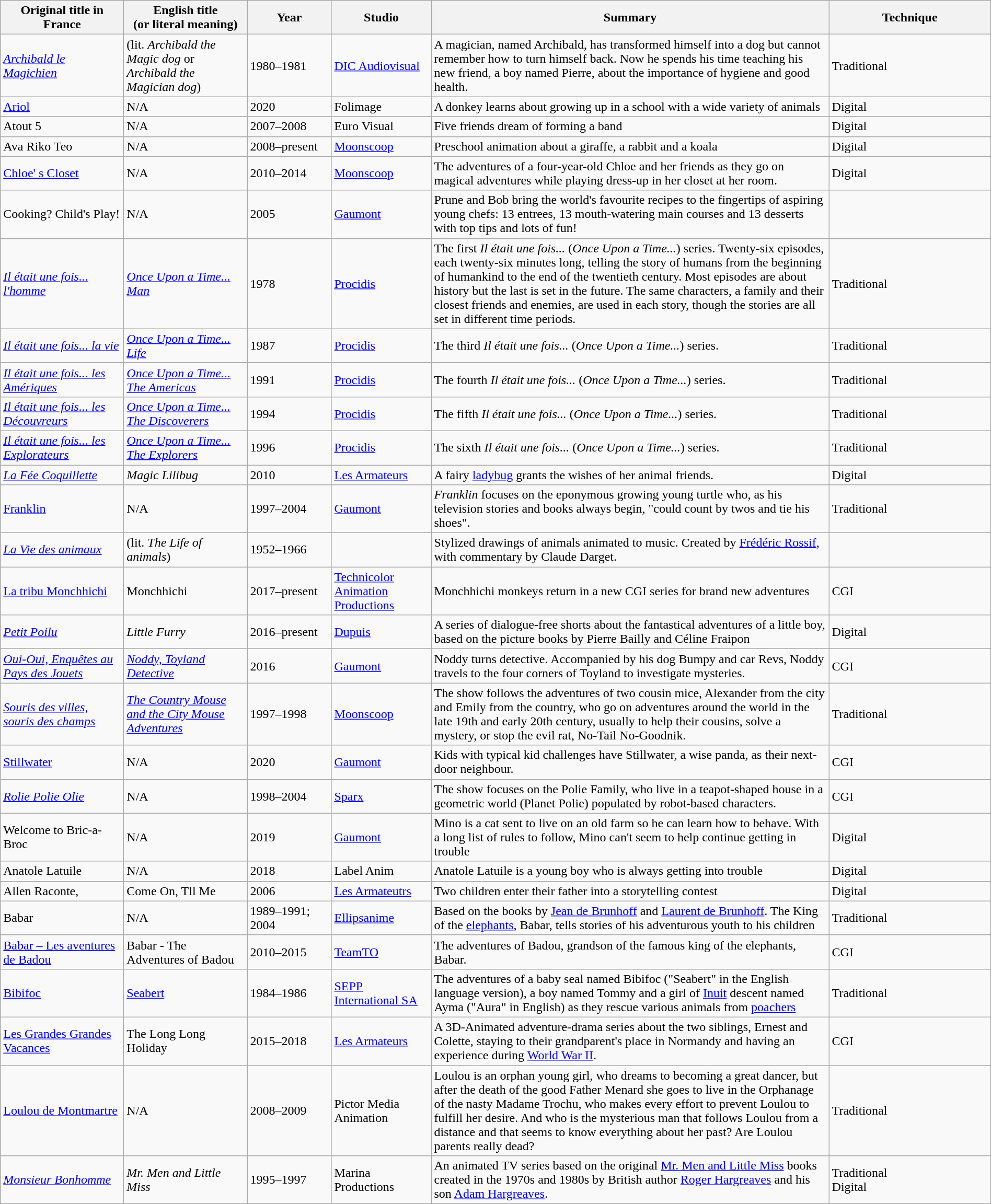<table class="wikitable sortable" style="width:100%;">
<tr>
<th style="width:150px;">Original title in France</th>
<th style="width:150px;">English title<br>(or literal meaning)</th>
<th style="width:100px;">Year</th>
<th style="width:120px;">Studio</th>
<th style="width:500px;">Summary</th>
<th>Technique</th>
</tr>
<tr>
<td><em><a href='#'>Archibald le Magichien</a></em></td>
<td>(lit. <em>Archibald the Magic dog</em> or <em>Archibald the Magician dog</em>)</td>
<td>1980–1981</td>
<td><a href='#'>DIC Audiovisual</a></td>
<td>A magician, named Archibald, has transformed himself into a dog but cannot remember how to turn himself back. Now he spends his time teaching his new friend, a boy named Pierre, about the importance of hygiene and good health.</td>
<td>Traditional</td>
</tr>
<tr>
<td><a href='#'>Ariol</a></td>
<td>N/A</td>
<td>2020</td>
<td>Folimage</td>
<td>A donkey learns about growing up in a school with a wide variety of animals</td>
<td>Digital</td>
</tr>
<tr>
<td>Atout 5</td>
<td>N/A</td>
<td>2007–2008</td>
<td>Euro Visual</td>
<td>Five friends dream of forming a band</td>
<td>Digital</td>
</tr>
<tr>
<td>Ava Riko Teo</td>
<td>N/A</td>
<td>2008–present</td>
<td><a href='#'>Moonscoop</a></td>
<td>Preschool animation about a giraffe, a rabbit and a koala</td>
<td>Digital</td>
</tr>
<tr>
<td><a href='#'>Chloe' s Closet</a></td>
<td>N/A</td>
<td>2010–2014</td>
<td><a href='#'>Moonscoop</a></td>
<td>The adventures of a four-year-old Chloe and her friends as they go on magical adventures while playing dress-up in her closet at her room.</td>
<td>Digital</td>
</tr>
<tr>
<td>Cooking? Child's Play!</td>
<td>N/A</td>
<td>2005</td>
<td><a href='#'>Gaumont</a></td>
<td>Prune and Bob bring the world's favourite recipes to the fingertips of aspiring young chefs: 13 entrees, 13 mouth-watering main courses and 13 desserts with top tips and lots of fun!</td>
<td></td>
</tr>
<tr>
<td><em><a href='#'>Il était une fois... l'homme</a></em></td>
<td><em><a href='#'>Once Upon a Time... Man</a></em></td>
<td>1978</td>
<td><a href='#'>Procidis</a></td>
<td>The first <em>Il était une fois...</em> (<em>Once Upon a Time...</em>) series. Twenty-six episodes, each twenty-six minutes long, telling the story of humans from the beginning of humankind to the end of the twentieth century. Most episodes are about history but the last is set in the future. The same characters, a family and their closest friends and enemies, are used in each story, though the stories are all set in different time periods.</td>
<td>Traditional</td>
</tr>
<tr>
<td><em><a href='#'>Il était une fois... la vie</a></em></td>
<td><em><a href='#'>Once Upon a Time... Life</a></em></td>
<td>1987</td>
<td><a href='#'>Procidis</a></td>
<td>The third <em>Il était une fois...</em> (<em>Once Upon a Time...</em>) series.</td>
<td>Traditional</td>
</tr>
<tr>
<td><em><a href='#'>Il était une fois... les Amériques</a></em></td>
<td><em><a href='#'>Once Upon a Time... The Americas</a></em></td>
<td>1991</td>
<td><a href='#'>Procidis</a></td>
<td>The fourth <em>Il était une fois...</em> (<em>Once Upon a Time...</em>) series.</td>
<td>Traditional</td>
</tr>
<tr>
<td><em><a href='#'>Il était une fois... les Découvreurs</a></em></td>
<td><em><a href='#'>Once Upon a Time... The Discoverers</a></em></td>
<td>1994</td>
<td><a href='#'>Procidis</a></td>
<td>The fifth <em>Il était une fois...</em> (<em>Once Upon a Time...</em>) series.</td>
<td>Traditional</td>
</tr>
<tr>
<td><em><a href='#'>Il était une fois... les Explorateurs</a></em></td>
<td><em><a href='#'>Once Upon a Time... The Explorers</a></em></td>
<td>1996</td>
<td><a href='#'>Procidis</a></td>
<td>The sixth <em>Il était une fois...</em> (<em>Once Upon a Time...</em>) series.</td>
<td>Traditional</td>
</tr>
<tr>
<td><em><a href='#'>La Fée Coquillette</a></em></td>
<td><em>Magic Lilibug</em></td>
<td>2010</td>
<td><a href='#'>Les Armateurs</a></td>
<td>A fairy <a href='#'>ladybug</a> grants the wishes of her animal friends.</td>
<td>Digital</td>
</tr>
<tr>
<td><a href='#'>Franklin</a></td>
<td>N/A</td>
<td>1997–2004</td>
<td><a href='#'>Gaumont</a></td>
<td><em>Franklin</em> focuses on the eponymous growing young turtle who, as his television stories and books always begin, "could count by twos and tie his shoes".</td>
<td>Traditional</td>
</tr>
<tr>
<td><em><a href='#'>La Vie des animaux</a></em></td>
<td>(lit. <em>The Life of animals</em>)</td>
<td>1952–1966</td>
<td></td>
<td>Stylized drawings of animals animated to music. Created by <a href='#'>Frédéric Rossif</a>, with commentary by Claude Darget.</td>
<td></td>
</tr>
<tr>
<td><a href='#'>La tribu Monchhichi</a></td>
<td>Monchhichi</td>
<td>2017–present</td>
<td><a href='#'>Technicolor Animation Productions</a></td>
<td>Monchhichi monkeys return in a new CGI series for brand new adventures</td>
<td>CGI</td>
</tr>
<tr>
<td><em><a href='#'>Petit Poilu</a></em></td>
<td><em>Little Furry</em></td>
<td>2016–present</td>
<td><a href='#'>Dupuis</a></td>
<td>A series of dialogue-free shorts about the fantastical adventures of a little boy, based on the picture books by Pierre Bailly and Céline Fraipon</td>
<td>Digital</td>
</tr>
<tr>
<td><em><a href='#'>Oui-Oui, Enquêtes au Pays des Jouets</a></em></td>
<td><em><a href='#'>Noddy, Toyland Detective</a></em></td>
<td>2016</td>
<td><a href='#'>Gaumont</a></td>
<td>Noddy turns detective. Accompanied by his dog Bumpy and car Revs, Noddy travels to the four corners of Toyland to investigate mysteries.</td>
<td>CGI</td>
</tr>
<tr>
<td><em><a href='#'>Souris des villes, souris des champs</a></em></td>
<td><em><a href='#'>The Country Mouse and the City Mouse Adventures</a></em></td>
<td>1997–1998</td>
<td><a href='#'>Moonscoop</a></td>
<td>The show follows the adventures of two cousin mice, Alexander from the city and Emily from the country, who go on adventures around the world in the late 19th and early 20th century, usually to help their cousins, solve a mystery, or stop the evil rat, No-Tail No-Goodnik.</td>
<td>Traditional</td>
</tr>
<tr>
<td><a href='#'>Stillwater</a></td>
<td>N/A</td>
<td>2020</td>
<td><a href='#'>Gaumont</a></td>
<td>Kids with typical kid challenges have Stillwater, a wise panda, as their next-door neighbour.</td>
<td>CGI</td>
</tr>
<tr>
<td><em><a href='#'>Rolie Polie Olie</a></em></td>
<td>N/A</td>
<td>1998–2004</td>
<td><a href='#'>Sparx</a></td>
<td>The show focuses on the Polie Family, who live in a teapot-shaped house in a geometric world (Planet Polie) populated by robot-based characters.</td>
<td>CGI</td>
</tr>
<tr>
<td>Welcome to Bric-a-Broc</td>
<td>N/A</td>
<td>2019</td>
<td><a href='#'>Gaumont</a></td>
<td>Mino is a cat sent to live on an old farm so he can learn how to behave. With a long list of rules to follow, Mino can't seem to help continue getting in trouble</td>
<td>Digital</td>
</tr>
<tr>
<td>Anatole Latuile</td>
<td>N/A</td>
<td>2018</td>
<td>Label Anim</td>
<td>Anatole Latuile is a young boy who is always getting into trouble</td>
<td>Digital</td>
</tr>
<tr>
<td>Allen Raconte,</td>
<td>Come On, Tll Me</td>
<td>2006</td>
<td><a href='#'>Les Armateutrs</a></td>
<td>Two children enter their father into a storytelling contest</td>
<td>Digital</td>
</tr>
<tr>
<td>Babar</td>
<td>N/A</td>
<td>1989–1991; 2004</td>
<td><a href='#'>Ellipsanime</a></td>
<td>Based on the books by <a href='#'>Jean de Brunhoff</a> and <a href='#'>Laurent de Brunhoff</a>. The King of the <a href='#'>elephants</a>, Babar, tells stories of his adventurous youth to his children</td>
<td>Traditional</td>
</tr>
<tr>
<td><a href='#'>Babar – Les aventures de Badou</a></td>
<td>Babar - The Adventures of Badou</td>
<td>2010–2015</td>
<td><a href='#'>TeamTO</a></td>
<td>The adventures of Badou, grandson of the famous king of the elephants, Babar.</td>
<td>CGI</td>
</tr>
<tr>
<td><a href='#'>Bibifoc</a></td>
<td><a href='#'>Seabert</a></td>
<td>1984–1986</td>
<td><a href='#'>SEPP International SA</a></td>
<td>The adventures of a baby seal named Bibifoc ("Seabert" in the English language version), a boy named Tommy and a girl of <a href='#'>Inuit</a> descent named Ayma ("Aura" in English) as they rescue various animals from <a href='#'>poachers</a></td>
<td>Traditional</td>
</tr>
<tr>
<td><a href='#'>Les Grandes Grandes Vacances</a></td>
<td>The Long Long Holiday</td>
<td>2015–2018</td>
<td><a href='#'>Les Armateurs</a></td>
<td>A 3D-Animated adventure-drama series about the two siblings, Ernest and Colette, staying to their grandparent's place in Normandy and having an experience during <a href='#'>World War II</a>.</td>
<td>CGI</td>
</tr>
<tr>
<td><a href='#'>Loulou de Montmartre</a></td>
<td>N/A</td>
<td>2008–2009</td>
<td>Pictor Media Animation</td>
<td>Loulou is an orphan young girl, who dreams to becoming a great dancer, but after the death of the good Father Menard she goes to live in the Orphanage of the nasty Madame Trochu, who makes every effort to prevent Loulou to fulfill her desire. And who is the mysterious man that follows Loulou from a distance and that seems to know everything about her past? Are Loulou parents really dead?</td>
<td>Traditional</td>
</tr>
<tr>
<td><em><a href='#'>Monsieur Bonhomme</a></em></td>
<td><em>Mr. Men and Little Miss</em></td>
<td>1995–1997</td>
<td>Marina Productions</td>
<td>An animated TV series based on the original <a href='#'>Mr. Men and Little Miss</a> books created in the 1970s and 1980s by British author <a href='#'>Roger Hargreaves</a> and his son <a href='#'>Adam Hargreaves</a>.</td>
<td>Traditional<br>Digital</td>
</tr>
</table>
